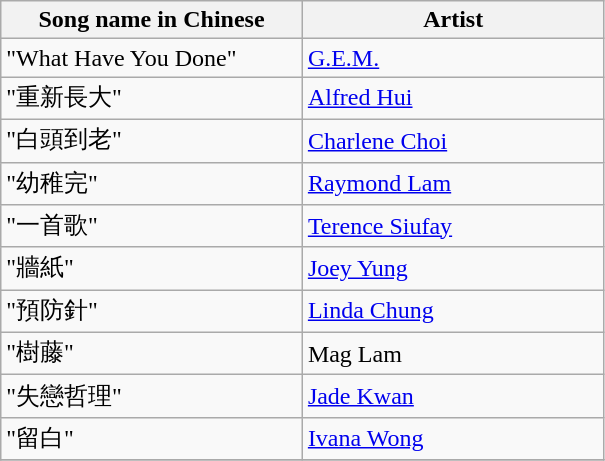<table class="wikitable">
<tr>
<th width=40%>Song name in Chinese</th>
<th width=40%>Artist</th>
</tr>
<tr>
<td>"What Have You Done"</td>
<td><a href='#'>G.E.M.</a></td>
</tr>
<tr>
<td>"重新長大"</td>
<td><a href='#'>Alfred Hui</a></td>
</tr>
<tr>
<td>"白頭到老"</td>
<td><a href='#'>Charlene Choi</a></td>
</tr>
<tr>
<td>"幼稚完"</td>
<td><a href='#'>Raymond Lam</a></td>
</tr>
<tr>
<td>"一首歌"</td>
<td><a href='#'>Terence Siufay</a></td>
</tr>
<tr>
<td>"牆紙"</td>
<td><a href='#'>Joey Yung</a></td>
</tr>
<tr>
<td>"預防針"</td>
<td><a href='#'>Linda Chung</a></td>
</tr>
<tr>
<td>"樹藤"</td>
<td>Mag Lam</td>
</tr>
<tr>
<td>"失戀哲理"</td>
<td><a href='#'>Jade Kwan</a></td>
</tr>
<tr>
<td>"留白"</td>
<td><a href='#'>Ivana Wong</a></td>
</tr>
<tr>
</tr>
</table>
